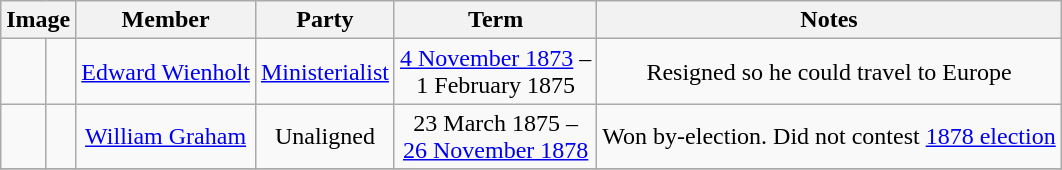<table class="wikitable" style="text-align:center">
<tr>
<th colspan=2>Image</th>
<th>Member</th>
<th>Party</th>
<th>Term</th>
<th>Notes</th>
</tr>
<tr>
<td> </td>
<td></td>
<td><a href='#'>Edward Wienholt</a></td>
<td><a href='#'>Ministerialist</a></td>
<td><a href='#'>4 November 1873</a> –<br>1 February 1875</td>
<td>Resigned so he could travel to Europe</td>
</tr>
<tr>
<td> </td>
<td></td>
<td><a href='#'>William Graham</a></td>
<td>Unaligned</td>
<td>23 March 1875 –<br><a href='#'>26 November 1878</a></td>
<td>Won by-election. Did not contest <a href='#'>1878 election</a></td>
</tr>
<tr>
</tr>
</table>
